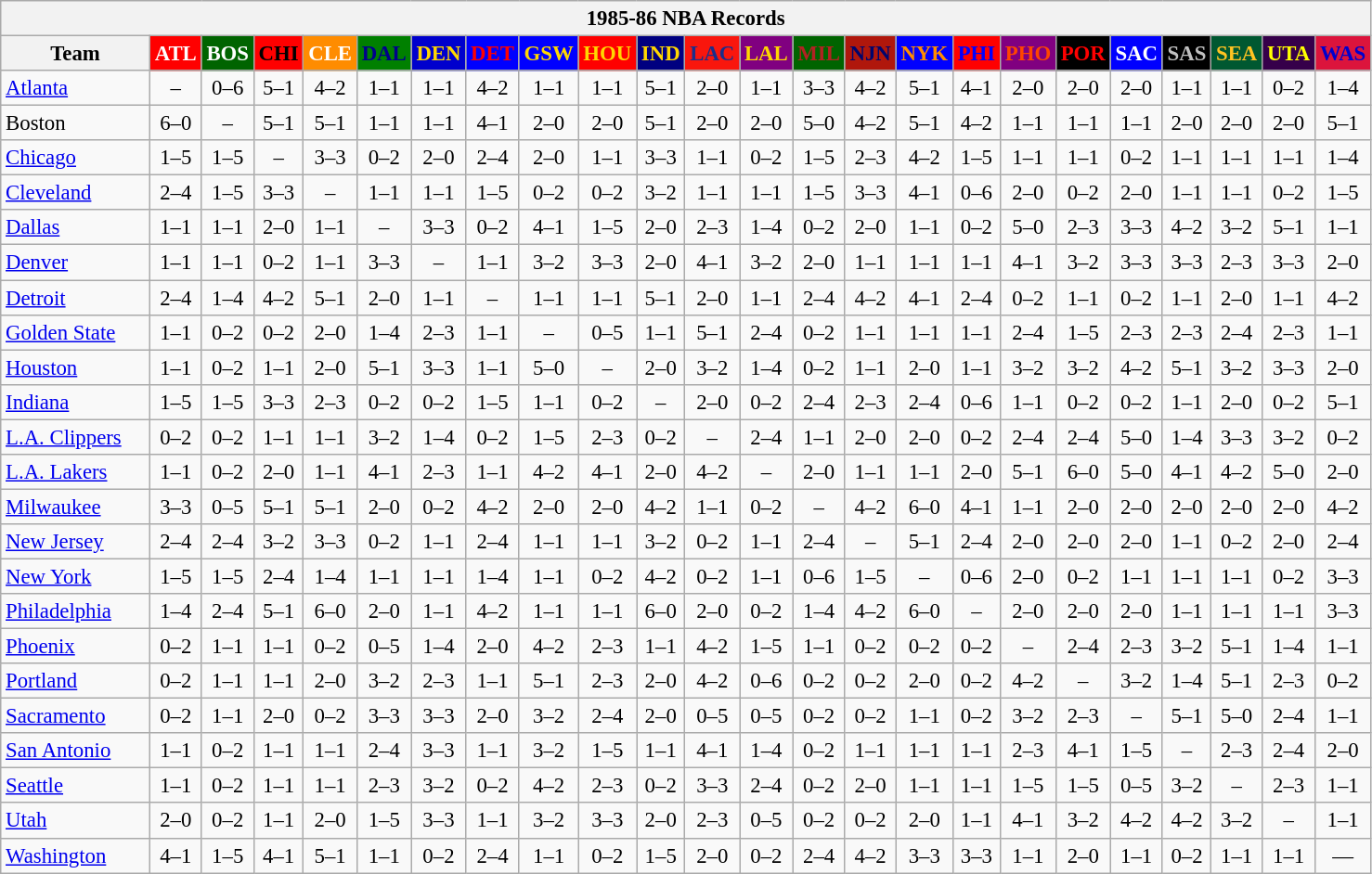<table class="wikitable" style="font-size:95%; text-align:center;">
<tr>
<th colspan=24>1985-86 NBA Records</th>
</tr>
<tr>
<th width=100>Team</th>
<th style="background:#FF0000;color:#FFFFFF;width=35">ATL</th>
<th style="background:#006400;color:#FFFFFF;width=35">BOS</th>
<th style="background:#FF0000;color:#000000;width=35">CHI</th>
<th style="background:#FF8C00;color:#FFFFFF;width=35">CLE</th>
<th style="background:#008000;color:#00008B;width=35">DAL</th>
<th style="background:#0000CD;color:#FFD700;width=35">DEN</th>
<th style="background:#0000FF;color:#FF0000;width=35">DET</th>
<th style="background:#0000FF;color:#FFD700;width=35">GSW</th>
<th style="background:#FF0000;color:#FFD700;width=35">HOU</th>
<th style="background:#000080;color:#FFD700;width=35">IND</th>
<th style="background:#F9160D;color:#1A2E8B;width=35">LAC</th>
<th style="background:#800080;color:#FFD700;width=35">LAL</th>
<th style="background:#006400;color:#B22222;width=35">MIL</th>
<th style="background:#B0170C;color:#00056D;width=35">NJN</th>
<th style="background:#0000FF;color:#FF8C00;width=35">NYK</th>
<th style="background:#FF0000;color:#0000FF;width=35">PHI</th>
<th style="background:#800080;color:#FF4500;width=35">PHO</th>
<th style="background:#000000;color:#FF0000;width=35">POR</th>
<th style="background:#0000FF;color:#FFFFFF;width=35">SAC</th>
<th style="background:#000000;color:#C0C0C0;width=35">SAS</th>
<th style="background:#005831;color:#FFC322;width=35">SEA</th>
<th style="background:#36004A;color:#FFFF00;width=35">UTA</th>
<th style="background:#DC143C;color:#0000CD;width=35">WAS</th>
</tr>
<tr>
<td style="text-align:left;"><a href='#'>Atlanta</a></td>
<td>–</td>
<td>0–6</td>
<td>5–1</td>
<td>4–2</td>
<td>1–1</td>
<td>1–1</td>
<td>4–2</td>
<td>1–1</td>
<td>1–1</td>
<td>5–1</td>
<td>2–0</td>
<td>1–1</td>
<td>3–3</td>
<td>4–2</td>
<td>5–1</td>
<td>4–1</td>
<td>2–0</td>
<td>2–0</td>
<td>2–0</td>
<td>1–1</td>
<td>1–1</td>
<td>0–2</td>
<td>1–4</td>
</tr>
<tr>
<td style="text-align:left;">Boston</td>
<td>6–0</td>
<td>–</td>
<td>5–1</td>
<td>5–1</td>
<td>1–1</td>
<td>1–1</td>
<td>4–1</td>
<td>2–0</td>
<td>2–0</td>
<td>5–1</td>
<td>2–0</td>
<td>2–0</td>
<td>5–0</td>
<td>4–2</td>
<td>5–1</td>
<td>4–2</td>
<td>1–1</td>
<td>1–1</td>
<td>1–1</td>
<td>2–0</td>
<td>2–0</td>
<td>2–0</td>
<td>5–1</td>
</tr>
<tr>
<td style="text-align:left;"><a href='#'>Chicago</a></td>
<td>1–5</td>
<td>1–5</td>
<td>–</td>
<td>3–3</td>
<td>0–2</td>
<td>2–0</td>
<td>2–4</td>
<td>2–0</td>
<td>1–1</td>
<td>3–3</td>
<td>1–1</td>
<td>0–2</td>
<td>1–5</td>
<td>2–3</td>
<td>4–2</td>
<td>1–5</td>
<td>1–1</td>
<td>1–1</td>
<td>0–2</td>
<td>1–1</td>
<td>1–1</td>
<td>1–1</td>
<td>1–4</td>
</tr>
<tr>
<td style="text-align:left;"><a href='#'>Cleveland</a></td>
<td>2–4</td>
<td>1–5</td>
<td>3–3</td>
<td>–</td>
<td>1–1</td>
<td>1–1</td>
<td>1–5</td>
<td>0–2</td>
<td>0–2</td>
<td>3–2</td>
<td>1–1</td>
<td>1–1</td>
<td>1–5</td>
<td>3–3</td>
<td>4–1</td>
<td>0–6</td>
<td>2–0</td>
<td>0–2</td>
<td>2–0</td>
<td>1–1</td>
<td>1–1</td>
<td>0–2</td>
<td>1–5</td>
</tr>
<tr>
<td style="text-align:left;"><a href='#'>Dallas</a></td>
<td>1–1</td>
<td>1–1</td>
<td>2–0</td>
<td>1–1</td>
<td>–</td>
<td>3–3</td>
<td>0–2</td>
<td>4–1</td>
<td>1–5</td>
<td>2–0</td>
<td>2–3</td>
<td>1–4</td>
<td>0–2</td>
<td>2–0</td>
<td>1–1</td>
<td>0–2</td>
<td>5–0</td>
<td>2–3</td>
<td>3–3</td>
<td>4–2</td>
<td>3–2</td>
<td>5–1</td>
<td>1–1</td>
</tr>
<tr>
<td style="text-align:left;"><a href='#'>Denver</a></td>
<td>1–1</td>
<td>1–1</td>
<td>0–2</td>
<td>1–1</td>
<td>3–3</td>
<td>–</td>
<td>1–1</td>
<td>3–2</td>
<td>3–3</td>
<td>2–0</td>
<td>4–1</td>
<td>3–2</td>
<td>2–0</td>
<td>1–1</td>
<td>1–1</td>
<td>1–1</td>
<td>4–1</td>
<td>3–2</td>
<td>3–3</td>
<td>3–3</td>
<td>2–3</td>
<td>3–3</td>
<td>2–0</td>
</tr>
<tr>
<td style="text-align:left;"><a href='#'>Detroit</a></td>
<td>2–4</td>
<td>1–4</td>
<td>4–2</td>
<td>5–1</td>
<td>2–0</td>
<td>1–1</td>
<td>–</td>
<td>1–1</td>
<td>1–1</td>
<td>5–1</td>
<td>2–0</td>
<td>1–1</td>
<td>2–4</td>
<td>4–2</td>
<td>4–1</td>
<td>2–4</td>
<td>0–2</td>
<td>1–1</td>
<td>0–2</td>
<td>1–1</td>
<td>2–0</td>
<td>1–1</td>
<td>4–2</td>
</tr>
<tr>
<td style="text-align:left;"><a href='#'>Golden State</a></td>
<td>1–1</td>
<td>0–2</td>
<td>0–2</td>
<td>2–0</td>
<td>1–4</td>
<td>2–3</td>
<td>1–1</td>
<td>–</td>
<td>0–5</td>
<td>1–1</td>
<td>5–1</td>
<td>2–4</td>
<td>0–2</td>
<td>1–1</td>
<td>1–1</td>
<td>1–1</td>
<td>2–4</td>
<td>1–5</td>
<td>2–3</td>
<td>2–3</td>
<td>2–4</td>
<td>2–3</td>
<td>1–1</td>
</tr>
<tr>
<td style="text-align:left;"><a href='#'>Houston</a></td>
<td>1–1</td>
<td>0–2</td>
<td>1–1</td>
<td>2–0</td>
<td>5–1</td>
<td>3–3</td>
<td>1–1</td>
<td>5–0</td>
<td>–</td>
<td>2–0</td>
<td>3–2</td>
<td>1–4</td>
<td>0–2</td>
<td>1–1</td>
<td>2–0</td>
<td>1–1</td>
<td>3–2</td>
<td>3–2</td>
<td>4–2</td>
<td>5–1</td>
<td>3–2</td>
<td>3–3</td>
<td>2–0</td>
</tr>
<tr>
<td style="text-align:left;"><a href='#'>Indiana</a></td>
<td>1–5</td>
<td>1–5</td>
<td>3–3</td>
<td>2–3</td>
<td>0–2</td>
<td>0–2</td>
<td>1–5</td>
<td>1–1</td>
<td>0–2</td>
<td>–</td>
<td>2–0</td>
<td>0–2</td>
<td>2–4</td>
<td>2–3</td>
<td>2–4</td>
<td>0–6</td>
<td>1–1</td>
<td>0–2</td>
<td>0–2</td>
<td>1–1</td>
<td>2–0</td>
<td>0–2</td>
<td>5–1</td>
</tr>
<tr>
<td style="text-align:left;"><a href='#'>L.A. Clippers</a></td>
<td>0–2</td>
<td>0–2</td>
<td>1–1</td>
<td>1–1</td>
<td>3–2</td>
<td>1–4</td>
<td>0–2</td>
<td>1–5</td>
<td>2–3</td>
<td>0–2</td>
<td>–</td>
<td>2–4</td>
<td>1–1</td>
<td>2–0</td>
<td>2–0</td>
<td>0–2</td>
<td>2–4</td>
<td>2–4</td>
<td>5–0</td>
<td>1–4</td>
<td>3–3</td>
<td>3–2</td>
<td>0–2</td>
</tr>
<tr>
<td style="text-align:left;"><a href='#'>L.A. Lakers</a></td>
<td>1–1</td>
<td>0–2</td>
<td>2–0</td>
<td>1–1</td>
<td>4–1</td>
<td>2–3</td>
<td>1–1</td>
<td>4–2</td>
<td>4–1</td>
<td>2–0</td>
<td>4–2</td>
<td>–</td>
<td>2–0</td>
<td>1–1</td>
<td>1–1</td>
<td>2–0</td>
<td>5–1</td>
<td>6–0</td>
<td>5–0</td>
<td>4–1</td>
<td>4–2</td>
<td>5–0</td>
<td>2–0</td>
</tr>
<tr>
<td style="text-align:left;"><a href='#'>Milwaukee</a></td>
<td>3–3</td>
<td>0–5</td>
<td>5–1</td>
<td>5–1</td>
<td>2–0</td>
<td>0–2</td>
<td>4–2</td>
<td>2–0</td>
<td>2–0</td>
<td>4–2</td>
<td>1–1</td>
<td>0–2</td>
<td>–</td>
<td>4–2</td>
<td>6–0</td>
<td>4–1</td>
<td>1–1</td>
<td>2–0</td>
<td>2–0</td>
<td>2–0</td>
<td>2–0</td>
<td>2–0</td>
<td>4–2</td>
</tr>
<tr>
<td style="text-align:left;"><a href='#'>New Jersey</a></td>
<td>2–4</td>
<td>2–4</td>
<td>3–2</td>
<td>3–3</td>
<td>0–2</td>
<td>1–1</td>
<td>2–4</td>
<td>1–1</td>
<td>1–1</td>
<td>3–2</td>
<td>0–2</td>
<td>1–1</td>
<td>2–4</td>
<td>–</td>
<td>5–1</td>
<td>2–4</td>
<td>2–0</td>
<td>2–0</td>
<td>2–0</td>
<td>1–1</td>
<td>0–2</td>
<td>2–0</td>
<td>2–4</td>
</tr>
<tr>
<td style="text-align:left;"><a href='#'>New York</a></td>
<td>1–5</td>
<td>1–5</td>
<td>2–4</td>
<td>1–4</td>
<td>1–1</td>
<td>1–1</td>
<td>1–4</td>
<td>1–1</td>
<td>0–2</td>
<td>4–2</td>
<td>0–2</td>
<td>1–1</td>
<td>0–6</td>
<td>1–5</td>
<td>–</td>
<td>0–6</td>
<td>2–0</td>
<td>0–2</td>
<td>1–1</td>
<td>1–1</td>
<td>1–1</td>
<td>0–2</td>
<td>3–3</td>
</tr>
<tr>
<td style="text-align:left;"><a href='#'>Philadelphia</a></td>
<td>1–4</td>
<td>2–4</td>
<td>5–1</td>
<td>6–0</td>
<td>2–0</td>
<td>1–1</td>
<td>4–2</td>
<td>1–1</td>
<td>1–1</td>
<td>6–0</td>
<td>2–0</td>
<td>0–2</td>
<td>1–4</td>
<td>4–2</td>
<td>6–0</td>
<td>–</td>
<td>2–0</td>
<td>2–0</td>
<td>2–0</td>
<td>1–1</td>
<td>1–1</td>
<td>1–1</td>
<td>3–3</td>
</tr>
<tr>
<td style="text-align:left;"><a href='#'>Phoenix</a></td>
<td>0–2</td>
<td>1–1</td>
<td>1–1</td>
<td>0–2</td>
<td>0–5</td>
<td>1–4</td>
<td>2–0</td>
<td>4–2</td>
<td>2–3</td>
<td>1–1</td>
<td>4–2</td>
<td>1–5</td>
<td>1–1</td>
<td>0–2</td>
<td>0–2</td>
<td>0–2</td>
<td>–</td>
<td>2–4</td>
<td>2–3</td>
<td>3–2</td>
<td>5–1</td>
<td>1–4</td>
<td>1–1</td>
</tr>
<tr>
<td style="text-align:left;"><a href='#'>Portland</a></td>
<td>0–2</td>
<td>1–1</td>
<td>1–1</td>
<td>2–0</td>
<td>3–2</td>
<td>2–3</td>
<td>1–1</td>
<td>5–1</td>
<td>2–3</td>
<td>2–0</td>
<td>4–2</td>
<td>0–6</td>
<td>0–2</td>
<td>0–2</td>
<td>2–0</td>
<td>0–2</td>
<td>4–2</td>
<td>–</td>
<td>3–2</td>
<td>1–4</td>
<td>5–1</td>
<td>2–3</td>
<td>0–2</td>
</tr>
<tr>
<td style="text-align:left;"><a href='#'>Sacramento</a></td>
<td>0–2</td>
<td>1–1</td>
<td>2–0</td>
<td>0–2</td>
<td>3–3</td>
<td>3–3</td>
<td>2–0</td>
<td>3–2</td>
<td>2–4</td>
<td>2–0</td>
<td>0–5</td>
<td>0–5</td>
<td>0–2</td>
<td>0–2</td>
<td>1–1</td>
<td>0–2</td>
<td>3–2</td>
<td>2–3</td>
<td>–</td>
<td>5–1</td>
<td>5–0</td>
<td>2–4</td>
<td>1–1</td>
</tr>
<tr>
<td style="text-align:left;"><a href='#'>San Antonio</a></td>
<td>1–1</td>
<td>0–2</td>
<td>1–1</td>
<td>1–1</td>
<td>2–4</td>
<td>3–3</td>
<td>1–1</td>
<td>3–2</td>
<td>1–5</td>
<td>1–1</td>
<td>4–1</td>
<td>1–4</td>
<td>0–2</td>
<td>1–1</td>
<td>1–1</td>
<td>1–1</td>
<td>2–3</td>
<td>4–1</td>
<td>1–5</td>
<td>–</td>
<td>2–3</td>
<td>2–4</td>
<td>2–0</td>
</tr>
<tr>
<td style="text-align:left;"><a href='#'>Seattle</a></td>
<td>1–1</td>
<td>0–2</td>
<td>1–1</td>
<td>1–1</td>
<td>2–3</td>
<td>3–2</td>
<td>0–2</td>
<td>4–2</td>
<td>2–3</td>
<td>0–2</td>
<td>3–3</td>
<td>2–4</td>
<td>0–2</td>
<td>2–0</td>
<td>1–1</td>
<td>1–1</td>
<td>1–5</td>
<td>1–5</td>
<td>0–5</td>
<td>3–2</td>
<td>–</td>
<td>2–3</td>
<td>1–1</td>
</tr>
<tr>
<td style="text-align:left;"><a href='#'>Utah</a></td>
<td>2–0</td>
<td>0–2</td>
<td>1–1</td>
<td>2–0</td>
<td>1–5</td>
<td>3–3</td>
<td>1–1</td>
<td>3–2</td>
<td>3–3</td>
<td>2–0</td>
<td>2–3</td>
<td>0–5</td>
<td>0–2</td>
<td>0–2</td>
<td>2–0</td>
<td>1–1</td>
<td>4–1</td>
<td>3–2</td>
<td>4–2</td>
<td>4–2</td>
<td>3–2</td>
<td>–</td>
<td>1–1</td>
</tr>
<tr>
<td style="text-align:left;"><a href='#'>Washington</a></td>
<td>4–1</td>
<td>1–5</td>
<td>4–1</td>
<td>5–1</td>
<td>1–1</td>
<td>0–2</td>
<td>2–4</td>
<td>1–1</td>
<td>0–2</td>
<td>1–5</td>
<td>2–0</td>
<td>0–2</td>
<td>2–4</td>
<td>4–2</td>
<td>3–3</td>
<td>3–3</td>
<td>1–1</td>
<td>2–0</td>
<td>1–1</td>
<td>0–2</td>
<td>1–1</td>
<td>1–1</td>
<td>—</td>
</tr>
</table>
